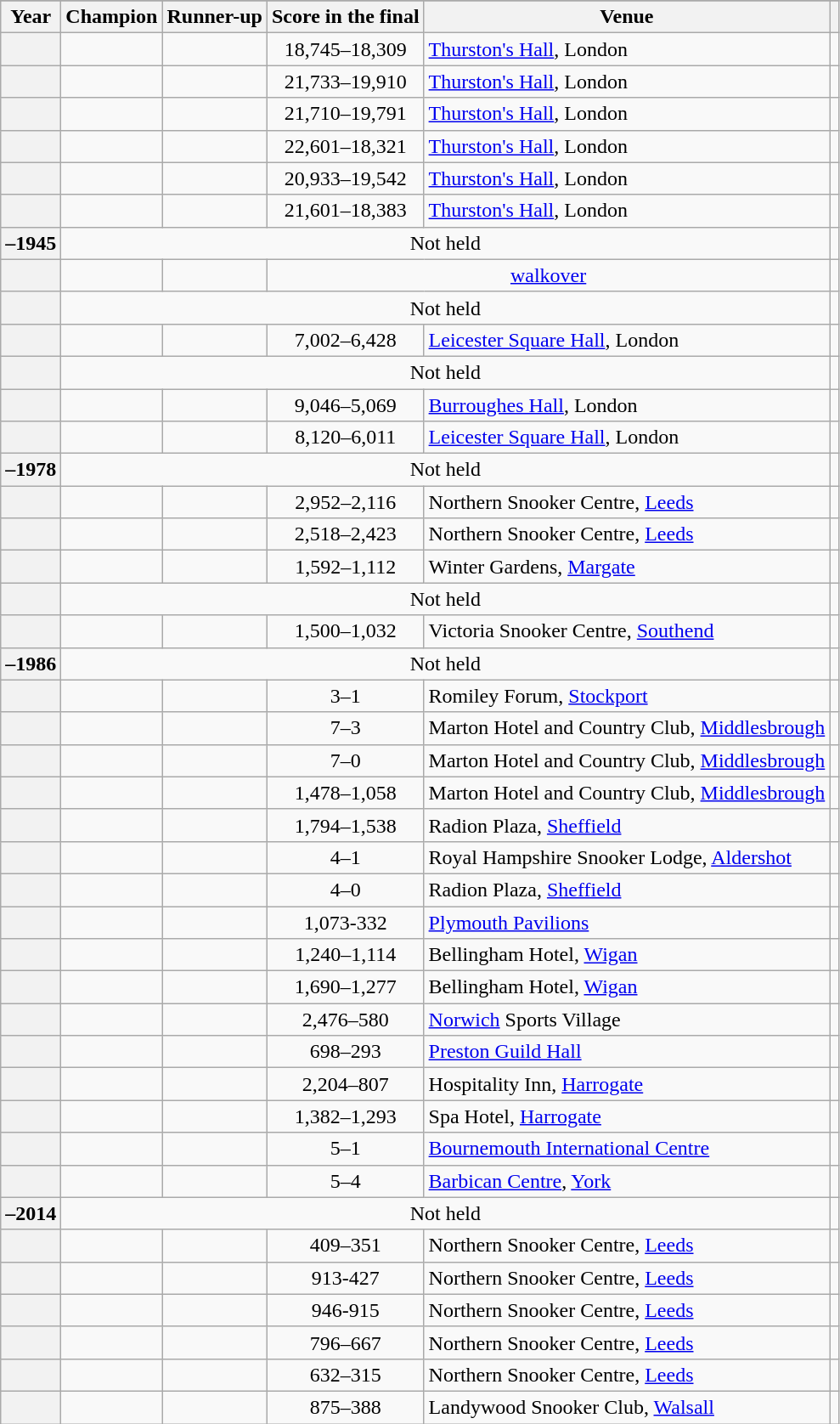<table class="sortable wikitable">
<tr>
</tr>
<tr>
<th scope="col">Year</th>
<th scope="col">Champion</th>
<th scope="col">Runner-up</th>
<th scope="col" class="unsortable">Score in the final</th>
<th scope="col">Venue</th>
<th scope="col" class="unsortable"></th>
</tr>
<tr>
<th scope=row></th>
<td data-sort-value="Davis, Joe"></td>
<td data-sort-value="Newman, Tom"></td>
<td align=center>18,745–18,309</td>
<td><a href='#'>Thurston's Hall</a>, London</td>
<td></td>
</tr>
<tr>
<th scope=row></th>
<td data-sort-value="Davis, Joe"></td>
<td data-sort-value="Newman, Tom"></td>
<td align=center>21,733–19,910</td>
<td><a href='#'>Thurston's Hall</a>, London</td>
<td></td>
</tr>
<tr>
<th scope=row></th>
<td data-sort-value="Davis, Joe"></td>
<td data-sort-value="Newman, Tom"></td>
<td align=center>21,710–19,791</td>
<td><a href='#'>Thurston's Hall</a>, London</td>
<td></td>
</tr>
<tr>
<th scope=row></th>
<td data-sort-value="Davis, Joe"></td>
<td data-sort-value="Newman, Tom"></td>
<td align=center>22,601–18,321</td>
<td><a href='#'>Thurston's Hall</a>, London</td>
<td></td>
</tr>
<tr>
<th scope=row></th>
<td data-sort-value="Davis, Joe"></td>
<td data-sort-value="Newman, Tom"></td>
<td align=center>20,933–19,542</td>
<td><a href='#'>Thurston's Hall</a>, London</td>
<td></td>
</tr>
<tr>
<th scope=row></th>
<td data-sort-value="Davis, Joe"></td>
<td data-sort-value="Newman, Tom"></td>
<td align=center>21,601–18,383</td>
<td><a href='#'>Thurston's Hall</a>, London</td>
<td></td>
</tr>
<tr>
<th scope=row>–1945</th>
<td colspan=4 data-sort-value="ZZ" align=center>Not held</td>
<td></td>
</tr>
<tr>
<th scope=row></th>
<td data-sort-value="Davis, Joe"></td>
<td data-sort-value="Barrie, John"></td>
<td colspan=2 align=center><a href='#'>walkover</a></td>
<td></td>
</tr>
<tr>
<th scope=row></th>
<td colspan=4 data-sort-value="ZZ" align=center>Not held</td>
<td></td>
</tr>
<tr>
<th scope=row></th>
<td data-sort-value="Smith, Sidney"></td>
<td data-sort-value="Barrie, John"></td>
<td align=center>7,002–6,428</td>
<td><a href='#'>Leicester Square Hall</a>, London</td>
<td></td>
</tr>
<tr>
<th scope=row></th>
<td colspan=4 data-sort-value="ZZ" align=center>Not held</td>
<td></td>
</tr>
<tr>
<th scope=row></th>
<td data-sort-value="Barrie, John"></td>
<td data-sort-value="Kennerley, Kingsley"></td>
<td align=center>9,046–5,069</td>
<td><a href='#'>Burroughes Hall</a>, London</td>
<td></td>
</tr>
<tr>
<th scope=row></th>
<td data-sort-value="Davis, Fred"></td>
<td data-sort-value="Kennerley, Kingsley"></td>
<td align=center>8,120–6,011</td>
<td><a href='#'>Leicester Square Hall</a>, London</td>
<td></td>
</tr>
<tr>
<th scope=row>–1978</th>
<td colspan=4 data-sort-value="ZZ" align=center>Not held</td>
<td></td>
</tr>
<tr>
<th scope=row></th>
<td data-sort-value="Williams, Rex"></td>
<td data-sort-value="Barrie, John"></td>
<td align=center>2,952–2,116</td>
<td>Northern Snooker Centre, <a href='#'>Leeds</a></td>
<td></td>
</tr>
<tr>
<th scope=row></th>
<td data-sort-value="Karnehm, Jack"></td>
<td data-sort-value="Williams, Rex"></td>
<td align=center>2,518–2,423</td>
<td>Northern Snooker Centre, <a href='#'>Leeds</a></td>
<td></td>
</tr>
<tr>
<th scope=row></th>
<td data-sort-value="Williams, Rex"></td>
<td data-sort-value="Karnehm, Jack"></td>
<td align=center>1,592–1,112</td>
<td>Winter Gardens, <a href='#'>Margate</a></td>
<td></td>
</tr>
<tr>
<th scope=row></th>
<td colspan=4 data-sort-value="ZZ" align=center>Not held</td>
<td></td>
</tr>
<tr>
<th scope=row></th>
<td data-sort-value="Wildman, Mark"></td>
<td data-sort-value="Davis, Fred"></td>
<td align=center>1,500–1,032</td>
<td>Victoria Snooker Centre, <a href='#'>Southend</a></td>
<td></td>
</tr>
<tr>
<th scope=row>–1986</th>
<td colspan=4 data-sort-value="ZZ" align=center>Not held</td>
<td></td>
</tr>
<tr>
<th scope=row></th>
<td data-sort-value="Dagley, Norman"></td>
<td data-sort-value="Edmonds, Ray"></td>
<td align=center>3–1</td>
<td>Romiley Forum, <a href='#'>Stockport</a></td>
<td></td>
</tr>
<tr>
<th scope=row></th>
<td data-sort-value="Williamson, Ian"></td>
<td data-sort-value="Foldvari, Robby"></td>
<td align=center>7–3</td>
<td>Marton Hotel and Country Club, <a href='#'>Middlesbrough</a></td>
<td></td>
</tr>
<tr>
<th scope=row></th>
<td data-sort-value="Russell, Mike"></td>
<td data-sort-value="Close, Bob"></td>
<td align=center>7–0</td>
<td>Marton Hotel and Country Club, <a href='#'>Middlesbrough</a></td>
<td></td>
</tr>
<tr>
<th scope=row></th>
<td data-sort-value="Russell, Mike"></td>
<td data-sort-value="Murphy, John"></td>
<td align=center>1,478–1,058</td>
<td>Marton Hotel and Country Club, <a href='#'>Middlesbrough</a></td>
<td></td>
</tr>
<tr>
<th scope=row></th>
<td data-sort-value="Russell, Mike"></td>
<td data-sort-value="Sethi, Geet"></td>
<td align=center>1,794–1,538</td>
<td>Radion Plaza, <a href='#'>Sheffield</a></td>
<td></td>
</tr>
<tr>
<th scope=row></th>
<td data-sort-value="Foldvari, Robbie"></td>
<td data-sort-value="Agarwal, Subhash"></td>
<td align=center>4–1</td>
<td>Royal Hampshire Snooker Lodge, <a href='#'>Aldershot</a></td>
<td></td>
</tr>
<tr>
<th scope=row></th>
<td data-sort-value="Foldvari, Robbie"></td>
<td data-sort-value="Sethi, Geet"></td>
<td align=center>4–0</td>
<td>Radion Plaza, <a href='#'>Sheffield</a></td>
<td></td>
</tr>
<tr>
<th scope=row></th>
<td data-sort-value="Russell, Mike"></td>
<td data-sort-value="Gilchrist, Peter"></td>
<td align=center>1,073-332</td>
<td><a href='#'>Plymouth Pavilions</a></td>
<td></td>
</tr>
<tr>
<th scope=row></th>
<td data-sort-value="Agarwal, Subhash"></td>
<td data-sort-value="Gilchrist, Peter"></td>
<td align=center>1,240–1,114</td>
<td>Bellingham Hotel, <a href='#'>Wigan</a></td>
<td></td>
</tr>
<tr>
<th scope=row></th>
<td data-sort-value="Russell, Mike"></td>
<td data-sort-value="Causier, David"></td>
<td align=center>1,690–1,277</td>
<td>Bellingham Hotel, <a href='#'>Wigan</a></td>
<td></td>
</tr>
<tr>
<th scope=row></th>
<td data-sort-value="Russell, Mike"></td>
<td data-sort-value="Multani, Sonic"></td>
<td align=center>2,476–580</td>
<td><a href='#'>Norwich</a> Sports Village</td>
<td></td>
</tr>
<tr>
<th scope=row></th>
<td data-sort-value="Sethi, Geet"></td>
<td data-sort-value="Chapman, Roxton"></td>
<td align=center>698–293</td>
<td><a href='#'>Preston Guild Hall</a></td>
<td></td>
</tr>
<tr>
<th scope=row></th>
<td data-sort-value="Russell, Mike"></td>
<td data-sort-value="Sethi, Geet"></td>
<td align=center>2,204–807</td>
<td>Hospitality Inn, <a href='#'>Harrogate</a></td>
<td></td>
</tr>
<tr>
<th scope=row></th>
<td data-sort-value="Chapman, Roxton"></td>
<td data-sort-value="Causier, David"></td>
<td align=center>1,382–1,293</td>
<td>Spa Hotel, <a href='#'>Harrogate</a></td>
<td></td>
</tr>
<tr>
<th scope=row></th>
<td data-sort-value="Causier, David"></td>
<td data-sort-value="Foldvari, Robbie"></td>
<td align=center>5–1</td>
<td><a href='#'>Bournemouth International Centre</a></td>
<td></td>
</tr>
<tr>
<th scope=row></th>
<td data-sort-value="Causier, David"></td>
<td data-sort-value="Gilchrist, Peter"></td>
<td align=center>5–4</td>
<td><a href='#'>Barbican Centre</a>, <a href='#'>York</a></td>
<td></td>
</tr>
<tr>
<th scope=row>–2014</th>
<td colspan=4 data-sort-value="ZZ" align=center>Not held</td>
<td></td>
</tr>
<tr>
<th scope=row></th>
<td data-sort-value="Chapman, Roxton"></td>
<td data-sort-value="Causier, David"></td>
<td align=center>409–351</td>
<td>Northern Snooker Centre, <a href='#'>Leeds</a></td>
<td></td>
</tr>
<tr>
<th scope=row></th>
<td data-sort-value="Hall, Robert"></td>
<td data-sort-value="Chapman, Roxton"></td>
<td align=center>913-427</td>
<td>Northern Snooker Centre, <a href='#'>Leeds</a></td>
<td></td>
</tr>
<tr>
<th scope=row></th>
<td data-sort-value="Russell, Mike"></td>
<td data-sort-value="Causier, David"></td>
<td align=center>946-915</td>
<td>Northern Snooker Centre, <a href='#'>Leeds</a></td>
<td></td>
</tr>
<tr>
<th scope=row></th>
<td data-sort-value="Gilchrist, Peter"></td>
<td data-sort-value="Hall, Robert"></td>
<td align=center>796–667</td>
<td>Northern Snooker Centre, <a href='#'>Leeds</a></td>
<td></td>
</tr>
<tr>
<th scope=row></th>
<td data-sort-value="Causier, David"></td>
<td data-sort-value="Hirst, Mark"></td>
<td align=center>632–315</td>
<td>Northern Snooker Centre, <a href='#'>Leeds</a></td>
<td></td>
</tr>
<tr>
<th scope=row></th>
<td data-sort-value="Causier, David"></td>
<td data-sort-value="Hirst, Mark"></td>
<td align=center>875–388</td>
<td>Landywood Snooker Club, <a href='#'>Walsall</a></td>
<td></td>
</tr>
</table>
